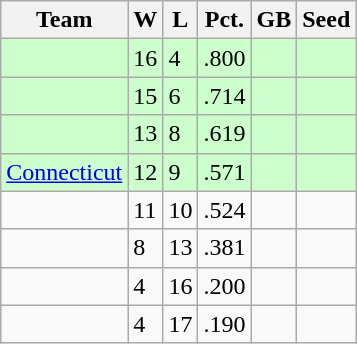<table class=wikitable>
<tr>
<th>Team</th>
<th>W</th>
<th>L</th>
<th>Pct.</th>
<th>GB</th>
<th>Seed</th>
</tr>
<tr bgcolor=#ccffcc>
<td></td>
<td>16</td>
<td>4</td>
<td>.800</td>
<td></td>
<td></td>
</tr>
<tr bgcolor=#ccffcc>
<td></td>
<td>15</td>
<td>6</td>
<td>.714</td>
<td></td>
<td></td>
</tr>
<tr bgcolor=#ccffcc>
<td></td>
<td>13</td>
<td>8</td>
<td>.619</td>
<td></td>
<td></td>
</tr>
<tr bgcolor=#ccffcc>
<td><a href='#'>Connecticut</a></td>
<td>12</td>
<td>9</td>
<td>.571</td>
<td></td>
<td></td>
</tr>
<tr>
<td></td>
<td>11</td>
<td>10</td>
<td>.524</td>
<td></td>
<td></td>
</tr>
<tr>
<td></td>
<td>8</td>
<td>13</td>
<td>.381</td>
<td></td>
<td></td>
</tr>
<tr>
<td></td>
<td>4</td>
<td>16</td>
<td>.200</td>
<td></td>
<td></td>
</tr>
<tr>
<td></td>
<td>4</td>
<td>17</td>
<td>.190</td>
<td></td>
<td></td>
</tr>
</table>
